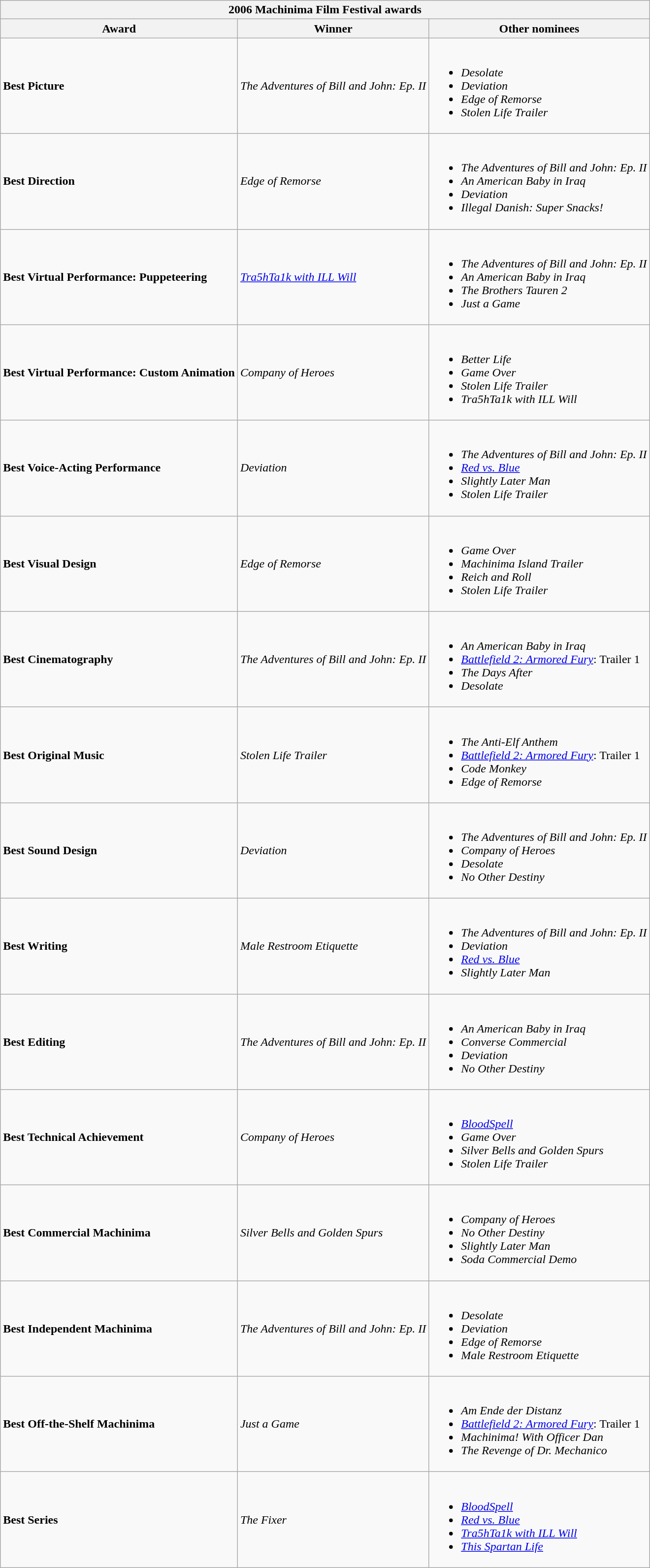<table class="wikitable">
<tr>
<th colspan="3">2006 Machinima Film Festival awards</th>
</tr>
<tr>
<th>Award</th>
<th>Winner</th>
<th>Other nominees</th>
</tr>
<tr>
<td><strong>Best Picture</strong></td>
<td><em>The Adventures of Bill and John: Ep. II</em></td>
<td><br><ul><li><em>Desolate</em></li><li><em>Deviation</em></li><li><em>Edge of Remorse</em></li><li><em>Stolen Life Trailer</em></li></ul></td>
</tr>
<tr>
<td><strong>Best Direction</strong></td>
<td><em>Edge of Remorse</em></td>
<td><br><ul><li><em>The Adventures of Bill and John: Ep. II</em></li><li><em>An American Baby in Iraq</em></li><li><em>Deviation</em></li><li><em>Illegal Danish: Super Snacks!</em></li></ul></td>
</tr>
<tr>
<td><strong>Best Virtual Performance: Puppeteering</strong></td>
<td><em><a href='#'>Tra5hTa1k with ILL Will</a></em></td>
<td><br><ul><li><em>The Adventures of Bill and John: Ep. II</em></li><li><em>An American Baby in Iraq</em></li><li><em>The Brothers Tauren 2</em></li><li><em>Just a Game</em></li></ul></td>
</tr>
<tr>
<td><strong>Best Virtual Performance: Custom Animation</strong></td>
<td><em>Company of Heroes</em></td>
<td><br><ul><li><em>Better Life</em></li><li><em>Game Over</em></li><li><em>Stolen Life Trailer</em></li><li><em>Tra5hTa1k with ILL Will</em></li></ul></td>
</tr>
<tr>
<td><strong>Best Voice-Acting Performance</strong></td>
<td><em>Deviation</em></td>
<td><br><ul><li><em>The Adventures of Bill and John: Ep. II</em></li><li><em><a href='#'>Red vs. Blue</a></em></li><li><em>Slightly Later Man</em></li><li><em>Stolen Life Trailer</em></li></ul></td>
</tr>
<tr>
<td><strong>Best Visual Design</strong></td>
<td><em>Edge of Remorse</em></td>
<td><br><ul><li><em>Game Over</em></li><li><em>Machinima Island Trailer</em></li><li><em>Reich and Roll</em></li><li><em>Stolen Life Trailer</em></li></ul></td>
</tr>
<tr>
<td><strong>Best Cinematography</strong></td>
<td><em>The Adventures of Bill and John: Ep. II</em></td>
<td><br><ul><li><em>An American Baby in Iraq</em></li><li><em><a href='#'>Battlefield 2: Armored Fury</a></em>: Trailer 1</li><li><em>The Days After</em></li><li><em>Desolate</em></li></ul></td>
</tr>
<tr>
<td><strong>Best Original Music</strong></td>
<td><em>Stolen Life Trailer</em></td>
<td><br><ul><li><em>The Anti-Elf Anthem</em></li><li><em><a href='#'>Battlefield 2: Armored Fury</a></em>: Trailer 1</li><li><em>Code Monkey</em></li><li><em>Edge of Remorse</em></li></ul></td>
</tr>
<tr>
<td><strong>Best Sound Design</strong></td>
<td><em>Deviation</em></td>
<td><br><ul><li><em>The Adventures of Bill and John: Ep. II</em></li><li><em>Company of Heroes</em></li><li><em>Desolate</em></li><li><em>No Other Destiny</em></li></ul></td>
</tr>
<tr>
<td><strong>Best Writing</strong></td>
<td><em>Male Restroom Etiquette</em></td>
<td><br><ul><li><em>The Adventures of Bill and John: Ep. II</em></li><li><em>Deviation</em></li><li><em><a href='#'>Red vs. Blue</a></em></li><li><em>Slightly Later Man</em></li></ul></td>
</tr>
<tr>
<td><strong>Best Editing</strong></td>
<td><em>The Adventures of Bill and John: Ep. II</em></td>
<td><br><ul><li><em>An American Baby in Iraq</em></li><li><em>Converse Commercial</em></li><li><em>Deviation</em></li><li><em>No Other Destiny</em></li></ul></td>
</tr>
<tr>
<td><strong>Best Technical Achievement</strong></td>
<td><em>Company of Heroes</em></td>
<td><br><ul><li><em><a href='#'>BloodSpell</a></em></li><li><em>Game Over</em></li><li><em>Silver Bells and Golden Spurs</em></li><li><em>Stolen Life Trailer</em></li></ul></td>
</tr>
<tr>
<td><strong>Best Commercial Machinima</strong></td>
<td><em>Silver Bells and Golden Spurs</em></td>
<td><br><ul><li><em>Company of Heroes</em></li><li><em>No Other Destiny</em></li><li><em>Slightly Later Man</em></li><li><em>Soda Commercial Demo</em></li></ul></td>
</tr>
<tr>
<td><strong>Best Independent Machinima</strong></td>
<td><em>The Adventures of Bill and John: Ep. II</em></td>
<td><br><ul><li><em>Desolate</em></li><li><em>Deviation</em></li><li><em>Edge of Remorse</em></li><li><em>Male Restroom Etiquette</em></li></ul></td>
</tr>
<tr>
<td><strong>Best Off-the-Shelf Machinima</strong></td>
<td><em>Just a Game</em></td>
<td><br><ul><li><em>Am Ende der Distanz</em></li><li><em><a href='#'>Battlefield 2: Armored Fury</a></em>: Trailer 1</li><li><em>Machinima! With Officer Dan</em></li><li><em>The Revenge of Dr. Mechanico</em></li></ul></td>
</tr>
<tr>
<td><strong>Best Series</strong></td>
<td><em>The Fixer</em></td>
<td><br><ul><li><em><a href='#'>BloodSpell</a></em></li><li><em><a href='#'>Red vs. Blue</a></em></li><li><em><a href='#'>Tra5hTa1k with ILL Will</a></em></li><li><em><a href='#'>This Spartan Life</a></em></li></ul></td>
</tr>
</table>
